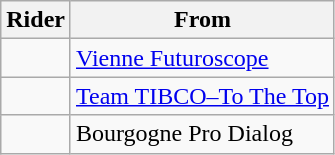<table class="wikitable sortable">
<tr>
<th>Rider</th>
<th>From</th>
</tr>
<tr>
<td></td>
<td><a href='#'>Vienne Futuroscope</a></td>
</tr>
<tr>
<td></td>
<td><a href='#'>Team TIBCO–To The Top</a></td>
</tr>
<tr>
<td></td>
<td>Bourgogne Pro Dialog</td>
</tr>
</table>
